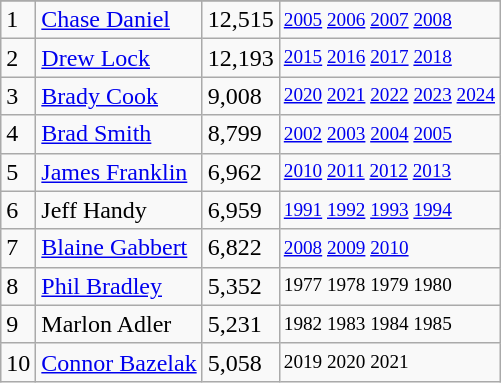<table class="wikitable">
<tr>
</tr>
<tr>
<td>1</td>
<td><a href='#'>Chase Daniel</a></td>
<td>12,515</td>
<td style="font-size:80%;"><a href='#'>2005</a> <a href='#'>2006</a> <a href='#'>2007</a> <a href='#'>2008</a></td>
</tr>
<tr>
<td>2</td>
<td><a href='#'>Drew Lock</a></td>
<td>12,193</td>
<td style="font-size:80%;"><a href='#'>2015</a> <a href='#'>2016</a> <a href='#'>2017</a> <a href='#'>2018</a></td>
</tr>
<tr>
<td>3</td>
<td><a href='#'>Brady Cook</a></td>
<td>9,008</td>
<td style="font-size:80%;"><a href='#'>2020</a> <a href='#'>2021</a> <a href='#'>2022</a> <a href='#'>2023</a> <a href='#'>2024</a></td>
</tr>
<tr>
<td>4</td>
<td><a href='#'>Brad Smith</a></td>
<td>8,799</td>
<td style="font-size:80%;"><a href='#'>2002</a> <a href='#'>2003</a> <a href='#'>2004</a> <a href='#'>2005</a></td>
</tr>
<tr>
<td>5</td>
<td><a href='#'>James Franklin</a></td>
<td>6,962</td>
<td style="font-size:80%;"><a href='#'>2010</a> <a href='#'>2011</a> <a href='#'>2012</a> <a href='#'>2013</a></td>
</tr>
<tr>
<td>6</td>
<td>Jeff Handy</td>
<td>6,959</td>
<td style="font-size:80%;"><a href='#'>1991</a> <a href='#'>1992</a> <a href='#'>1993</a> <a href='#'>1994</a></td>
</tr>
<tr>
<td>7</td>
<td><a href='#'>Blaine Gabbert</a></td>
<td>6,822</td>
<td style="font-size:80%;"><a href='#'>2008</a> <a href='#'>2009</a> <a href='#'>2010</a></td>
</tr>
<tr>
<td>8</td>
<td><a href='#'>Phil Bradley</a></td>
<td>5,352</td>
<td style="font-size:80%;">1977 1978 1979 1980</td>
</tr>
<tr>
<td>9</td>
<td>Marlon Adler</td>
<td>5,231</td>
<td style="font-size:80%;">1982 1983 1984 1985</td>
</tr>
<tr>
<td>10</td>
<td><a href='#'>Connor Bazelak</a></td>
<td>5,058</td>
<td style="font-size:80%;">2019 2020 2021</td>
</tr>
</table>
